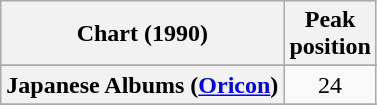<table class="wikitable sortable plainrowheaders">
<tr>
<th>Chart (1990)</th>
<th>Peak<br>position</th>
</tr>
<tr>
</tr>
<tr>
<th scope="row">Japanese Albums (<a href='#'>Oricon</a>)</th>
<td align="center">24</td>
</tr>
<tr>
</tr>
<tr>
</tr>
</table>
